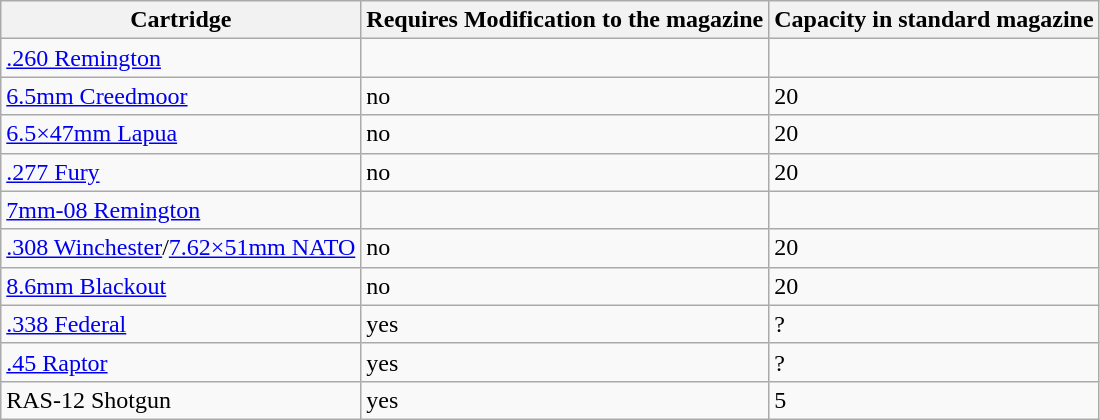<table class="wikitable">
<tr>
<th>Cartridge</th>
<th>Requires Modification to the magazine</th>
<th>Capacity in standard magazine</th>
</tr>
<tr>
<td><a href='#'>.260 Remington</a></td>
<td></td>
<td></td>
</tr>
<tr>
<td><a href='#'>6.5mm Creedmoor</a></td>
<td>no</td>
<td>20</td>
</tr>
<tr>
<td><a href='#'>6.5×47mm Lapua</a></td>
<td>no</td>
<td>20</td>
</tr>
<tr>
<td><a href='#'>.277 Fury</a></td>
<td>no</td>
<td>20</td>
</tr>
<tr>
<td><a href='#'>7mm-08 Remington</a></td>
<td></td>
<td></td>
</tr>
<tr>
<td><a href='#'>.308 Winchester</a>/<a href='#'>7.62×51mm NATO</a></td>
<td>no</td>
<td>20</td>
</tr>
<tr>
<td><a href='#'>8.6mm Blackout</a></td>
<td>no</td>
<td>20</td>
</tr>
<tr>
<td><a href='#'>.338 Federal</a></td>
<td>yes</td>
<td>?</td>
</tr>
<tr>
<td><a href='#'>.45 Raptor</a></td>
<td>yes</td>
<td>?</td>
</tr>
<tr>
<td>RAS-12 Shotgun</td>
<td>yes</td>
<td>5</td>
</tr>
</table>
